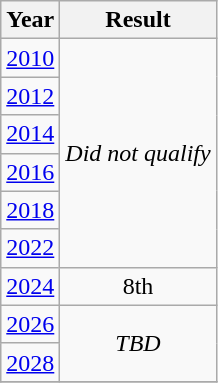<table class="wikitable" style="text-align:center">
<tr>
<th>Year</th>
<th>Result</th>
</tr>
<tr>
<td> <a href='#'>2010</a></td>
<td rowspan=6><em>Did not qualify</em></td>
</tr>
<tr>
<td> <a href='#'>2012</a></td>
</tr>
<tr>
<td> <a href='#'>2014</a></td>
</tr>
<tr>
<td> <a href='#'>2016</a></td>
</tr>
<tr>
<td> <a href='#'>2018</a></td>
</tr>
<tr>
<td> <a href='#'>2022</a></td>
</tr>
<tr>
<td> <a href='#'>2024</a></td>
<td>8th</td>
</tr>
<tr>
<td> <a href='#'>2026</a></td>
<td rowspan=2><em>TBD</em></td>
</tr>
<tr>
<td> <a href='#'>2028</a></td>
</tr>
<tr>
</tr>
</table>
